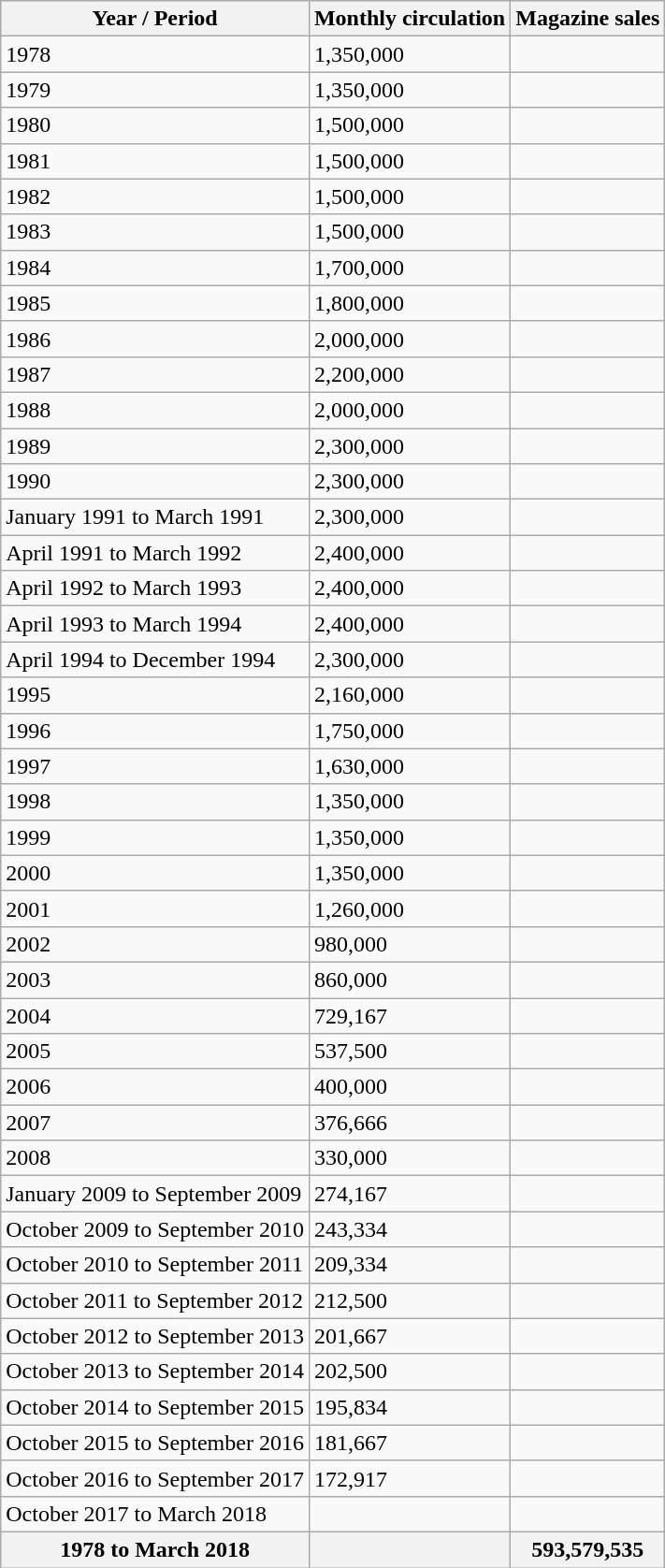<table class="wikitable sortable">
<tr>
<th>Year / Period</th>
<th>Monthly circulation</th>
<th>Magazine sales</th>
</tr>
<tr>
<td>1978</td>
<td>1,350,000</td>
<td></td>
</tr>
<tr>
<td>1979</td>
<td>1,350,000</td>
<td></td>
</tr>
<tr>
<td>1980</td>
<td>1,500,000</td>
<td></td>
</tr>
<tr>
<td>1981</td>
<td>1,500,000</td>
<td></td>
</tr>
<tr>
<td>1982</td>
<td>1,500,000</td>
<td></td>
</tr>
<tr>
<td>1983</td>
<td>1,500,000</td>
<td></td>
</tr>
<tr>
<td>1984</td>
<td>1,700,000</td>
<td></td>
</tr>
<tr>
<td>1985</td>
<td>1,800,000</td>
<td></td>
</tr>
<tr>
<td>1986</td>
<td>2,000,000</td>
<td></td>
</tr>
<tr>
<td>1987</td>
<td>2,200,000</td>
<td></td>
</tr>
<tr>
<td>1988</td>
<td>2,000,000</td>
<td></td>
</tr>
<tr>
<td>1989</td>
<td>2,300,000</td>
<td></td>
</tr>
<tr>
<td>1990</td>
<td>2,300,000</td>
<td></td>
</tr>
<tr>
<td>January 1991 to March 1991</td>
<td>2,300,000</td>
<td></td>
</tr>
<tr>
<td>April 1991 to March 1992</td>
<td>2,400,000</td>
<td></td>
</tr>
<tr>
<td>April 1992 to March 1993</td>
<td>2,400,000</td>
<td></td>
</tr>
<tr>
<td>April 1993 to March 1994</td>
<td>2,400,000</td>
<td></td>
</tr>
<tr>
<td>April 1994 to December 1994</td>
<td>2,300,000</td>
<td></td>
</tr>
<tr>
<td>1995</td>
<td>2,160,000</td>
<td></td>
</tr>
<tr>
<td>1996</td>
<td>1,750,000</td>
<td></td>
</tr>
<tr>
<td>1997</td>
<td>1,630,000</td>
<td></td>
</tr>
<tr>
<td>1998</td>
<td>1,350,000</td>
<td></td>
</tr>
<tr>
<td>1999</td>
<td>1,350,000</td>
<td></td>
</tr>
<tr>
<td>2000</td>
<td>1,350,000</td>
<td></td>
</tr>
<tr>
<td>2001</td>
<td>1,260,000</td>
<td></td>
</tr>
<tr>
<td>2002</td>
<td>980,000</td>
<td></td>
</tr>
<tr>
<td>2003</td>
<td>860,000</td>
<td></td>
</tr>
<tr>
<td>2004</td>
<td>729,167</td>
<td></td>
</tr>
<tr>
<td>2005</td>
<td>537,500</td>
<td></td>
</tr>
<tr>
<td>2006</td>
<td>400,000</td>
<td></td>
</tr>
<tr>
<td>2007</td>
<td>376,666</td>
<td></td>
</tr>
<tr>
<td>2008</td>
<td>330,000</td>
<td></td>
</tr>
<tr>
<td>January 2009 to September 2009</td>
<td>274,167</td>
<td></td>
</tr>
<tr>
<td>October 2009 to September 2010</td>
<td>243,334</td>
<td></td>
</tr>
<tr>
<td>October 2010 to September 2011</td>
<td>209,334</td>
<td></td>
</tr>
<tr>
<td>October 2011 to September 2012</td>
<td>212,500</td>
<td></td>
</tr>
<tr>
<td>October 2012 to September 2013</td>
<td>201,667</td>
<td></td>
</tr>
<tr>
<td>October 2013 to September 2014</td>
<td>202,500</td>
<td></td>
</tr>
<tr>
<td>October 2014 to September 2015</td>
<td>195,834</td>
<td></td>
</tr>
<tr>
<td>October 2015 to September 2016</td>
<td>181,667</td>
<td></td>
</tr>
<tr>
<td>October 2016 to September 2017</td>
<td>172,917</td>
<td></td>
</tr>
<tr>
<td>October 2017 to March 2018</td>
<td></td>
<td></td>
</tr>
<tr>
<th>1978 to March 2018</th>
<th></th>
<th>593,579,535</th>
</tr>
</table>
